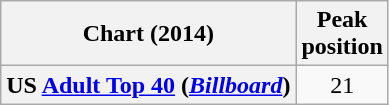<table class="wikitable sortable plainrowheaders" style="text-align:center;">
<tr>
<th>Chart (2014)</th>
<th>Peak<br>position</th>
</tr>
<tr>
<th scope="row">US <a href='#'>Adult Top 40</a> (<a href='#'><em>Billboard</em></a>)</th>
<td>21</td>
</tr>
</table>
